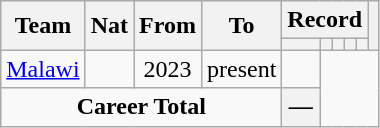<table class="wikitable" style="text-align: center">
<tr>
<th rowspan="2">Team</th>
<th rowspan="2">Nat</th>
<th rowspan="2">From</th>
<th rowspan="2">To</th>
<th colspan="5">Record</th>
<th rowspan=2></th>
</tr>
<tr>
<th></th>
<th></th>
<th></th>
<th></th>
<th></th>
</tr>
<tr>
<td align="left"><a href='#'>Malawi</a></td>
<td align="center"></td>
<td align="center">2023</td>
<td align="center">present<br></td>
<td></td>
</tr>
<tr>
<td colspan=4><strong>Career Total</strong><br></td>
<th>—</th>
</tr>
</table>
